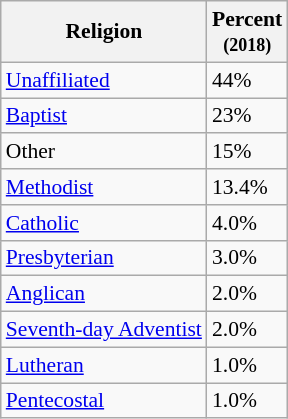<table class="wikitable sortable collapsible" style="font-size: 90%;">
<tr>
<th>Religion</th>
<th>Percent<br><small>(2018)</small></th>
</tr>
<tr>
<td><a href='#'>Unaffiliated</a></td>
<td>44%</td>
</tr>
<tr>
<td><a href='#'>Baptist</a></td>
<td>23%</td>
</tr>
<tr>
<td>Other</td>
<td>15%</td>
</tr>
<tr>
<td><a href='#'>Methodist</a></td>
<td>13.4%</td>
</tr>
<tr>
<td><a href='#'>Catholic</a></td>
<td>4.0%</td>
</tr>
<tr>
<td><a href='#'>Presbyterian</a></td>
<td>3.0%</td>
</tr>
<tr>
<td><a href='#'>Anglican</a></td>
<td>2.0%</td>
</tr>
<tr>
<td><a href='#'>Seventh-day Adventist</a></td>
<td>2.0%</td>
</tr>
<tr>
<td><a href='#'>Lutheran</a></td>
<td>1.0%</td>
</tr>
<tr>
<td><a href='#'>Pentecostal</a></td>
<td>1.0%</td>
</tr>
</table>
